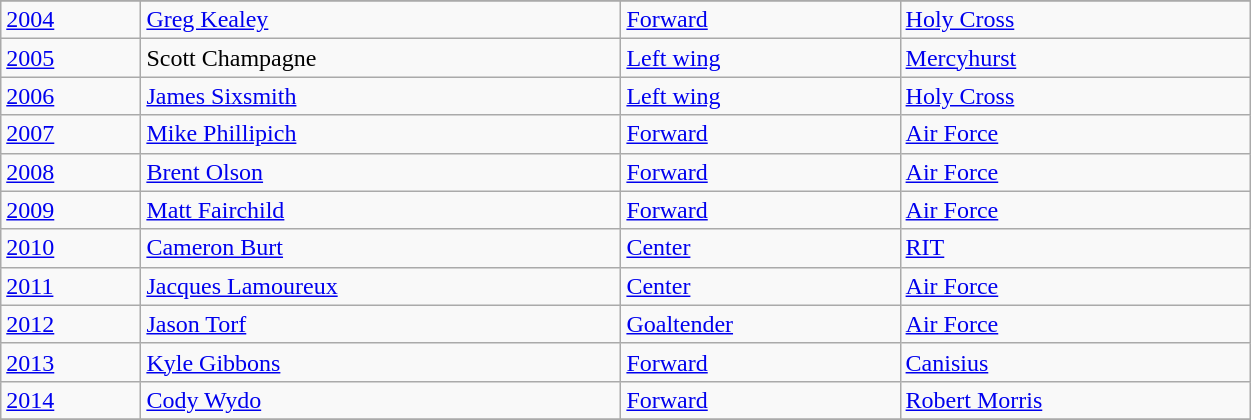<table class="wikitable sortable"; width=66%>
<tr>
</tr>
<tr>
<td><a href='#'>2004</a></td>
<td><a href='#'>Greg Kealey</a></td>
<td><a href='#'>Forward</a></td>
<td><a href='#'>Holy Cross</a></td>
</tr>
<tr>
<td><a href='#'>2005</a></td>
<td>Scott Champagne</td>
<td><a href='#'>Left wing</a></td>
<td><a href='#'>Mercyhurst</a></td>
</tr>
<tr>
<td><a href='#'>2006</a></td>
<td><a href='#'>James Sixsmith</a></td>
<td><a href='#'>Left wing</a></td>
<td><a href='#'>Holy Cross</a></td>
</tr>
<tr>
<td><a href='#'>2007</a></td>
<td><a href='#'>Mike Phillipich</a></td>
<td><a href='#'>Forward</a></td>
<td><a href='#'>Air Force</a></td>
</tr>
<tr>
<td><a href='#'>2008</a></td>
<td><a href='#'>Brent Olson</a></td>
<td><a href='#'>Forward</a></td>
<td><a href='#'>Air Force</a></td>
</tr>
<tr>
<td><a href='#'>2009</a></td>
<td><a href='#'>Matt Fairchild</a></td>
<td><a href='#'>Forward</a></td>
<td><a href='#'>Air Force</a></td>
</tr>
<tr>
<td><a href='#'>2010</a></td>
<td><a href='#'>Cameron Burt</a></td>
<td><a href='#'>Center</a></td>
<td><a href='#'>RIT</a></td>
</tr>
<tr>
<td><a href='#'>2011</a></td>
<td><a href='#'>Jacques Lamoureux</a></td>
<td><a href='#'>Center</a></td>
<td><a href='#'>Air Force</a></td>
</tr>
<tr>
<td><a href='#'>2012</a></td>
<td><a href='#'>Jason Torf</a></td>
<td><a href='#'>Goaltender</a></td>
<td><a href='#'>Air Force</a></td>
</tr>
<tr>
<td><a href='#'>2013</a></td>
<td><a href='#'>Kyle Gibbons</a></td>
<td><a href='#'>Forward</a></td>
<td><a href='#'>Canisius</a></td>
</tr>
<tr>
<td><a href='#'>2014</a></td>
<td><a href='#'>Cody Wydo</a></td>
<td><a href='#'>Forward</a></td>
<td><a href='#'>Robert Morris</a></td>
</tr>
<tr>
</tr>
</table>
